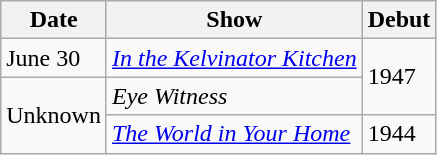<table class="wikitable">
<tr>
<th>Date</th>
<th>Show</th>
<th>Debut</th>
</tr>
<tr>
<td>June 30</td>
<td><em><a href='#'>In the Kelvinator Kitchen</a></em></td>
<td rowspan="2">1947</td>
</tr>
<tr>
<td rowspan="2">Unknown</td>
<td><em>Eye Witness</em></td>
</tr>
<tr>
<td><em><a href='#'>The World in Your Home</a></em></td>
<td>1944</td>
</tr>
</table>
